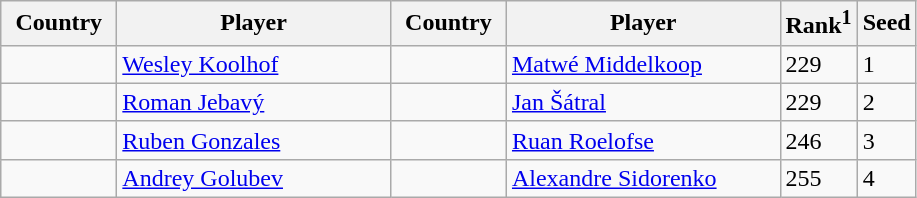<table class="sortable wikitable">
<tr>
<th width="70">Country</th>
<th width="175">Player</th>
<th width="70">Country</th>
<th width="175">Player</th>
<th>Rank<sup>1</sup></th>
<th>Seed</th>
</tr>
<tr>
<td></td>
<td><a href='#'>Wesley Koolhof</a></td>
<td></td>
<td><a href='#'>Matwé Middelkoop</a></td>
<td>229</td>
<td>1</td>
</tr>
<tr>
<td></td>
<td><a href='#'>Roman Jebavý</a></td>
<td></td>
<td><a href='#'>Jan Šátral</a></td>
<td>229</td>
<td>2</td>
</tr>
<tr>
<td></td>
<td><a href='#'>Ruben Gonzales</a></td>
<td></td>
<td><a href='#'>Ruan Roelofse</a></td>
<td>246</td>
<td>3</td>
</tr>
<tr>
<td></td>
<td><a href='#'>Andrey Golubev</a></td>
<td></td>
<td><a href='#'>Alexandre Sidorenko</a></td>
<td>255</td>
<td>4</td>
</tr>
</table>
